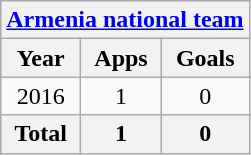<table class="wikitable" style="text-align:center">
<tr>
<th colspan=3><a href='#'>Armenia national team</a></th>
</tr>
<tr>
<th>Year</th>
<th>Apps</th>
<th>Goals</th>
</tr>
<tr>
<td>2016</td>
<td>1</td>
<td>0</td>
</tr>
<tr>
<th>Total</th>
<th>1</th>
<th>0</th>
</tr>
</table>
